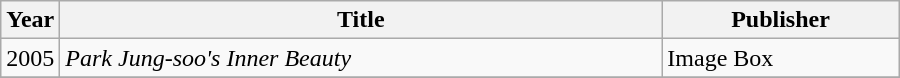<table class="wikitable" style="width:600px">
<tr>
<th width=10>Year</th>
<th>Title</th>
<th>Publisher</th>
</tr>
<tr>
<td>2005</td>
<td><em>Park Jung-soo's Inner Beauty</em></td>
<td>Image Box</td>
</tr>
<tr>
</tr>
</table>
